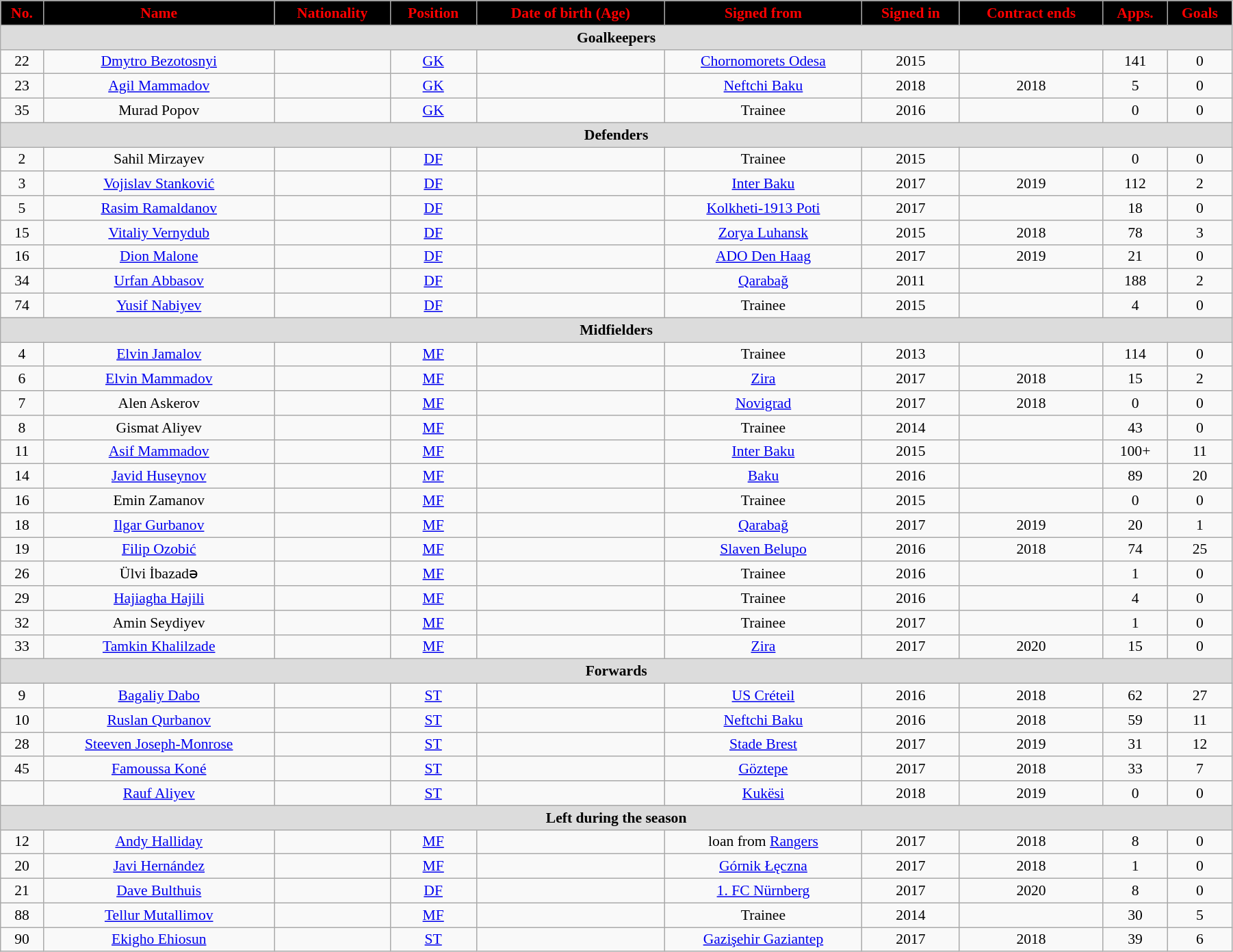<table class="wikitable"  style="text-align:center; font-size:90%; width:95%;">
<tr>
<th style="background:#000000; color:#FF0000; text-align:center;">No.</th>
<th style="background:#000000; color:#FF0000; text-align:center;">Name</th>
<th style="background:#000000; color:#FF0000; text-align:center;">Nationality</th>
<th style="background:#000000; color:#FF0000; text-align:center;">Position</th>
<th style="background:#000000; color:#FF0000; text-align:center;">Date of birth (Age)</th>
<th style="background:#000000; color:#FF0000; text-align:center;">Signed from</th>
<th style="background:#000000; color:#FF0000; text-align:center;">Signed in</th>
<th style="background:#000000; color:#FF0000; text-align:center;">Contract ends</th>
<th style="background:#000000; color:#FF0000; text-align:center;">Apps.</th>
<th style="background:#000000; color:#FF0000; text-align:center;">Goals</th>
</tr>
<tr>
<th colspan="11"  style="background:#dcdcdc; text-align:center;">Goalkeepers</th>
</tr>
<tr>
<td>22</td>
<td><a href='#'>Dmytro Bezotosnyi</a></td>
<td></td>
<td><a href='#'>GK</a></td>
<td></td>
<td><a href='#'>Chornomorets Odesa</a></td>
<td>2015</td>
<td></td>
<td>141</td>
<td>0</td>
</tr>
<tr>
<td>23</td>
<td><a href='#'>Agil Mammadov</a></td>
<td></td>
<td><a href='#'>GK</a></td>
<td></td>
<td><a href='#'>Neftchi Baku</a></td>
<td>2018</td>
<td>2018</td>
<td>5</td>
<td>0</td>
</tr>
<tr>
<td>35</td>
<td>Murad Popov</td>
<td></td>
<td><a href='#'>GK</a></td>
<td></td>
<td>Trainee</td>
<td>2016</td>
<td></td>
<td>0</td>
<td>0</td>
</tr>
<tr>
<th colspan="11"  style="background:#dcdcdc; text-align:center;">Defenders</th>
</tr>
<tr>
<td>2</td>
<td>Sahil Mirzayev</td>
<td></td>
<td><a href='#'>DF</a></td>
<td></td>
<td>Trainee</td>
<td>2015</td>
<td></td>
<td>0</td>
<td>0</td>
</tr>
<tr>
<td>3</td>
<td><a href='#'>Vojislav Stanković</a></td>
<td></td>
<td><a href='#'>DF</a></td>
<td></td>
<td><a href='#'>Inter Baku</a></td>
<td>2017</td>
<td>2019</td>
<td>112</td>
<td>2</td>
</tr>
<tr>
<td>5</td>
<td><a href='#'>Rasim Ramaldanov</a></td>
<td></td>
<td><a href='#'>DF</a></td>
<td></td>
<td><a href='#'>Kolkheti-1913 Poti</a></td>
<td>2017</td>
<td></td>
<td>18</td>
<td>0</td>
</tr>
<tr>
<td>15</td>
<td><a href='#'>Vitaliy Vernydub</a></td>
<td></td>
<td><a href='#'>DF</a></td>
<td></td>
<td><a href='#'>Zorya Luhansk</a></td>
<td>2015</td>
<td>2018</td>
<td>78</td>
<td>3</td>
</tr>
<tr>
<td>16</td>
<td><a href='#'>Dion Malone</a></td>
<td></td>
<td><a href='#'>DF</a></td>
<td></td>
<td><a href='#'>ADO Den Haag</a></td>
<td>2017</td>
<td>2019</td>
<td>21</td>
<td>0</td>
</tr>
<tr>
<td>34</td>
<td><a href='#'>Urfan Abbasov</a></td>
<td></td>
<td><a href='#'>DF</a></td>
<td></td>
<td><a href='#'>Qarabağ</a></td>
<td>2011</td>
<td></td>
<td>188</td>
<td>2</td>
</tr>
<tr>
<td>74</td>
<td><a href='#'>Yusif Nabiyev</a></td>
<td></td>
<td><a href='#'>DF</a></td>
<td></td>
<td>Trainee</td>
<td>2015</td>
<td></td>
<td>4</td>
<td>0</td>
</tr>
<tr>
<th colspan="11"  style="background:#dcdcdc; text-align:center;">Midfielders</th>
</tr>
<tr>
<td>4</td>
<td><a href='#'>Elvin Jamalov</a></td>
<td></td>
<td><a href='#'>MF</a></td>
<td></td>
<td>Trainee</td>
<td>2013</td>
<td></td>
<td>114</td>
<td>0</td>
</tr>
<tr>
<td>6</td>
<td><a href='#'>Elvin Mammadov</a></td>
<td></td>
<td><a href='#'>MF</a></td>
<td></td>
<td><a href='#'>Zira</a></td>
<td>2017</td>
<td>2018</td>
<td>15</td>
<td>2</td>
</tr>
<tr>
<td>7</td>
<td>Alen Askerov</td>
<td></td>
<td><a href='#'>MF</a></td>
<td></td>
<td><a href='#'>Novigrad</a></td>
<td>2017</td>
<td>2018</td>
<td>0</td>
<td>0</td>
</tr>
<tr>
<td>8</td>
<td>Gismat Aliyev</td>
<td></td>
<td><a href='#'>MF</a></td>
<td></td>
<td>Trainee</td>
<td>2014</td>
<td></td>
<td>43</td>
<td>0</td>
</tr>
<tr>
<td>11</td>
<td><a href='#'>Asif Mammadov</a></td>
<td></td>
<td><a href='#'>MF</a></td>
<td></td>
<td><a href='#'>Inter Baku</a></td>
<td>2015</td>
<td></td>
<td>100+</td>
<td>11</td>
</tr>
<tr>
<td>14</td>
<td><a href='#'>Javid Huseynov</a></td>
<td></td>
<td><a href='#'>MF</a></td>
<td></td>
<td><a href='#'>Baku</a></td>
<td>2016</td>
<td></td>
<td>89</td>
<td>20</td>
</tr>
<tr>
<td>16</td>
<td>Emin Zamanov</td>
<td></td>
<td><a href='#'>MF</a></td>
<td></td>
<td>Trainee</td>
<td>2015</td>
<td></td>
<td>0</td>
<td>0</td>
</tr>
<tr>
<td>18</td>
<td><a href='#'>Ilgar Gurbanov</a></td>
<td></td>
<td><a href='#'>MF</a></td>
<td></td>
<td><a href='#'>Qarabağ</a></td>
<td>2017</td>
<td>2019</td>
<td>20</td>
<td>1</td>
</tr>
<tr>
<td>19</td>
<td><a href='#'>Filip Ozobić</a></td>
<td></td>
<td><a href='#'>MF</a></td>
<td></td>
<td><a href='#'>Slaven Belupo</a></td>
<td>2016</td>
<td>2018</td>
<td>74</td>
<td>25</td>
</tr>
<tr>
<td>26</td>
<td>Ülvi İbazadə</td>
<td></td>
<td><a href='#'>MF</a></td>
<td></td>
<td>Trainee</td>
<td>2016</td>
<td></td>
<td>1</td>
<td>0</td>
</tr>
<tr>
<td>29</td>
<td><a href='#'>Hajiagha Hajili</a></td>
<td></td>
<td><a href='#'>MF</a></td>
<td></td>
<td>Trainee</td>
<td>2016</td>
<td></td>
<td>4</td>
<td>0</td>
</tr>
<tr>
<td>32</td>
<td>Amin Seydiyev</td>
<td></td>
<td><a href='#'>MF</a></td>
<td></td>
<td>Trainee</td>
<td>2017</td>
<td></td>
<td>1</td>
<td>0</td>
</tr>
<tr>
<td>33</td>
<td><a href='#'>Tamkin Khalilzade</a></td>
<td></td>
<td><a href='#'>MF</a></td>
<td></td>
<td><a href='#'>Zira</a></td>
<td>2017</td>
<td>2020</td>
<td>15</td>
<td>0<br>
</td>
</tr>
<tr>
<th colspan="11"  style="background:#dcdcdc; text-align:center;">Forwards</th>
</tr>
<tr>
<td>9</td>
<td><a href='#'>Bagaliy Dabo</a></td>
<td></td>
<td><a href='#'>ST</a></td>
<td></td>
<td><a href='#'>US Créteil</a></td>
<td>2016</td>
<td>2018</td>
<td>62</td>
<td>27</td>
</tr>
<tr>
<td>10</td>
<td><a href='#'>Ruslan Qurbanov</a></td>
<td></td>
<td><a href='#'>ST</a></td>
<td></td>
<td><a href='#'>Neftchi Baku</a></td>
<td>2016</td>
<td>2018</td>
<td>59</td>
<td>11<br></td>
</tr>
<tr>
<td>28</td>
<td><a href='#'>Steeven Joseph-Monrose</a></td>
<td></td>
<td><a href='#'>ST</a></td>
<td></td>
<td><a href='#'>Stade Brest</a></td>
<td>2017</td>
<td>2019</td>
<td>31</td>
<td>12</td>
</tr>
<tr>
<td>45</td>
<td><a href='#'>Famoussa Koné</a></td>
<td></td>
<td><a href='#'>ST</a></td>
<td></td>
<td><a href='#'>Göztepe</a></td>
<td>2017</td>
<td>2018</td>
<td>33</td>
<td>7<br>
</td>
</tr>
<tr>
<td></td>
<td><a href='#'>Rauf Aliyev</a></td>
<td></td>
<td><a href='#'>ST</a></td>
<td></td>
<td><a href='#'>Kukësi</a></td>
<td>2018</td>
<td>2019</td>
<td>0</td>
<td>0</td>
</tr>
<tr>
<th colspan="11"  style="background:#dcdcdc; text-align:center;">Left during the season</th>
</tr>
<tr>
<td>12</td>
<td><a href='#'>Andy Halliday</a></td>
<td></td>
<td><a href='#'>MF</a></td>
<td></td>
<td>loan from <a href='#'>Rangers</a></td>
<td>2017</td>
<td>2018</td>
<td>8</td>
<td>0</td>
</tr>
<tr>
<td>20</td>
<td><a href='#'>Javi Hernández</a></td>
<td></td>
<td><a href='#'>MF</a></td>
<td></td>
<td><a href='#'>Górnik Łęczna</a></td>
<td>2017</td>
<td>2018</td>
<td>1</td>
<td>0</td>
</tr>
<tr>
<td>21</td>
<td><a href='#'>Dave Bulthuis</a></td>
<td></td>
<td><a href='#'>DF</a></td>
<td></td>
<td><a href='#'>1. FC Nürnberg</a></td>
<td>2017</td>
<td>2020</td>
<td>8</td>
<td>0</td>
</tr>
<tr>
<td>88</td>
<td><a href='#'>Tellur Mutallimov</a></td>
<td></td>
<td><a href='#'>MF</a></td>
<td></td>
<td>Trainee</td>
<td>2014</td>
<td></td>
<td>30</td>
<td>5</td>
</tr>
<tr>
<td>90</td>
<td><a href='#'>Ekigho Ehiosun</a></td>
<td></td>
<td><a href='#'>ST</a></td>
<td></td>
<td><a href='#'>Gazişehir Gaziantep</a></td>
<td>2017</td>
<td>2018</td>
<td>39</td>
<td>6</td>
</tr>
</table>
